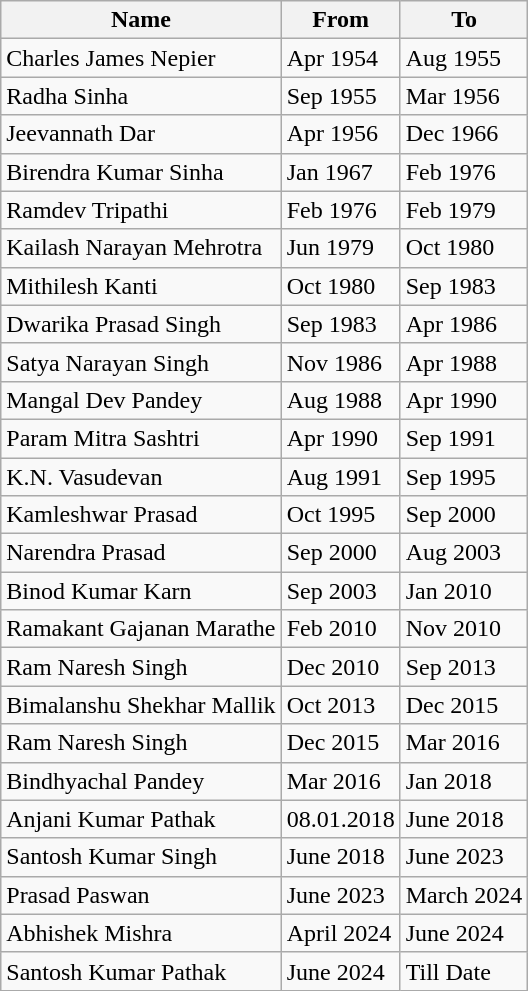<table class="wikitable">
<tr>
<th>Name</th>
<th>From</th>
<th>To</th>
</tr>
<tr>
<td>Charles James Nepier</td>
<td>Apr 1954</td>
<td>Aug 1955</td>
</tr>
<tr>
<td>Radha Sinha</td>
<td>Sep 1955</td>
<td>Mar 1956</td>
</tr>
<tr>
<td>Jeevannath Dar</td>
<td>Apr 1956</td>
<td>Dec 1966</td>
</tr>
<tr>
<td>Birendra Kumar Sinha</td>
<td>Jan 1967</td>
<td>Feb 1976</td>
</tr>
<tr>
<td>Ramdev Tripathi</td>
<td>Feb 1976</td>
<td>Feb 1979</td>
</tr>
<tr>
<td>Kailash Narayan Mehrotra</td>
<td>Jun 1979</td>
<td>Oct 1980</td>
</tr>
<tr>
<td>Mithilesh Kanti</td>
<td>Oct 1980</td>
<td>Sep 1983</td>
</tr>
<tr>
<td>Dwarika Prasad Singh</td>
<td>Sep 1983</td>
<td>Apr 1986</td>
</tr>
<tr>
<td>Satya Narayan Singh</td>
<td>Nov 1986</td>
<td>Apr 1988</td>
</tr>
<tr>
<td>Mangal Dev Pandey</td>
<td>Aug 1988</td>
<td>Apr 1990</td>
</tr>
<tr>
<td>Param Mitra Sashtri</td>
<td>Apr 1990</td>
<td>Sep 1991</td>
</tr>
<tr>
<td>K.N. Vasudevan</td>
<td>Aug 1991</td>
<td>Sep 1995</td>
</tr>
<tr>
<td>Kamleshwar Prasad</td>
<td>Oct 1995</td>
<td>Sep 2000</td>
</tr>
<tr>
<td>Narendra Prasad</td>
<td>Sep 2000</td>
<td>Aug 2003</td>
</tr>
<tr>
<td>Binod Kumar Karn</td>
<td>Sep 2003</td>
<td>Jan 2010</td>
</tr>
<tr>
<td>Ramakant Gajanan Marathe</td>
<td>Feb 2010</td>
<td>Nov 2010</td>
</tr>
<tr>
<td>Ram Naresh Singh</td>
<td>Dec 2010</td>
<td>Sep 2013</td>
</tr>
<tr>
<td>Bimalanshu Shekhar Mallik</td>
<td>Oct 2013</td>
<td>Dec 2015</td>
</tr>
<tr>
<td>Ram Naresh Singh</td>
<td>Dec 2015</td>
<td>Mar 2016</td>
</tr>
<tr>
<td>Bindhyachal Pandey</td>
<td>Mar 2016</td>
<td>Jan 2018</td>
</tr>
<tr>
<td>Anjani Kumar Pathak</td>
<td>08.01.2018</td>
<td>June 2018</td>
</tr>
<tr>
<td>Santosh Kumar Singh</td>
<td>June 2018</td>
<td>June 2023</td>
</tr>
<tr>
<td>Prasad Paswan</td>
<td>June 2023</td>
<td>March 2024</td>
</tr>
<tr>
<td>Abhishek Mishra</td>
<td>April 2024</td>
<td>June 2024</td>
</tr>
<tr>
<td>Santosh Kumar Pathak</td>
<td>June 2024</td>
<td>Till Date</td>
</tr>
</table>
